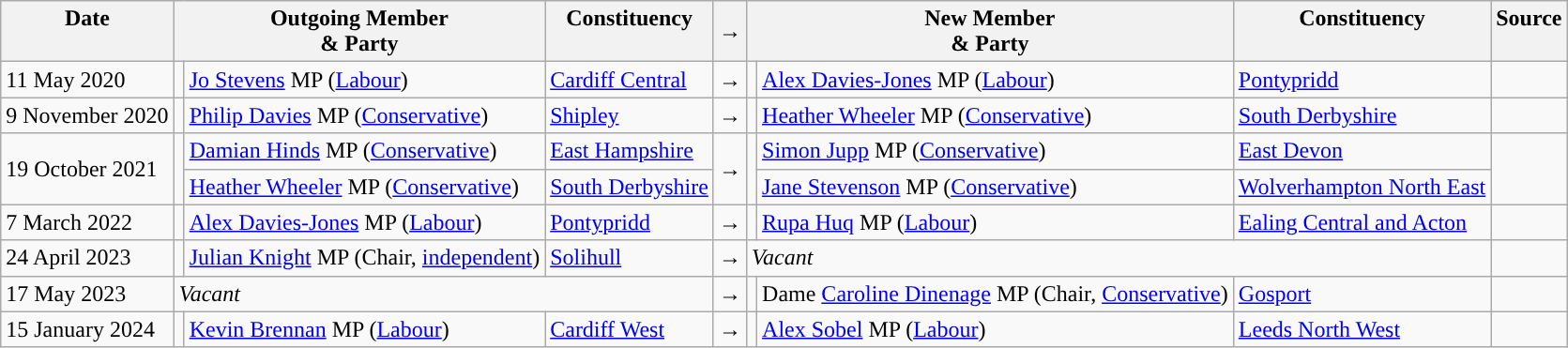<table class="wikitable">
<tr>
<th valign="top">Date</th>
<th colspan="2" valign="top">Outgoing Member<br>& Party</th>
<th valign="top">Constituency</th>
<th>→</th>
<th colspan="2" valign="top">New Member<br>& Party</th>
<th valign="top">Constituency</th>
<th valign="top">Source</th>
</tr>
<tr>
<td>11 May 2020</td>
<td style="color:inherit;background:"></td>
<td><a href='#'>Jo Stevens</a> MP (<a href='#'>Labour</a>)</td>
<td><a href='#'>Cardiff Central</a></td>
<td>→</td>
<td style="color:inherit;background:"></td>
<td><a href='#'>Alex Davies-Jones</a> MP (<a href='#'>Labour</a>)</td>
<td><a href='#'>Pontypridd</a></td>
<td></td>
</tr>
<tr>
<td>9 November 2020</td>
<td style="color:inherit;background:"></td>
<td><a href='#'>Philip Davies</a> MP (<a href='#'>Conservative</a>)</td>
<td><a href='#'>Shipley</a></td>
<td>→</td>
<td style="color:inherit;background:"></td>
<td><a href='#'>Heather Wheeler</a> MP (<a href='#'>Conservative</a>)</td>
<td><a href='#'>South Derbyshire</a></td>
<td></td>
</tr>
<tr>
<td rowspan=2>19 October 2021</td>
<td rowspan=2 style="color:inherit;background:"></td>
<td><a href='#'>Damian Hinds</a> MP (<a href='#'>Conservative</a>)</td>
<td><a href='#'>East Hampshire</a></td>
<td rowspan=2>→</td>
<td rowspan=2 style="color:inherit;background:"></td>
<td><a href='#'>Simon Jupp</a> MP (<a href='#'>Conservative</a>)</td>
<td><a href='#'>East Devon</a></td>
<td rowspan=2></td>
</tr>
<tr>
<td><a href='#'>Heather Wheeler</a> MP (<a href='#'>Conservative</a>)</td>
<td><a href='#'>South Derbyshire</a></td>
<td><a href='#'>Jane Stevenson</a> MP (<a href='#'>Conservative</a>)</td>
<td><a href='#'>Wolverhampton North East</a></td>
</tr>
<tr>
<td>7 March 2022</td>
<td style="color:inherit;background:"></td>
<td><a href='#'>Alex Davies-Jones</a> MP (<a href='#'>Labour</a>)</td>
<td><a href='#'>Pontypridd</a></td>
<td>→</td>
<td style="color:inherit;background:"></td>
<td><a href='#'>Rupa Huq</a> MP (<a href='#'>Labour</a>)</td>
<td><a href='#'>Ealing Central and Acton</a></td>
<td></td>
</tr>
<tr>
<td>24 April 2023</td>
<td style="color:inherit;background:"></td>
<td><a href='#'>Julian Knight</a> MP (Chair, <a href='#'>independent</a>)</td>
<td><a href='#'>Solihull</a></td>
<td>→</td>
<td colspan=3><em>Vacant</em></td>
<td></td>
</tr>
<tr>
<td>17 May 2023</td>
<td colspan=3><em>Vacant</em></td>
<td>→</td>
<td style="color:inherit;background:"></td>
<td>Dame  <a href='#'>Caroline Dinenage</a> MP (Chair, <a href='#'>Conservative</a>)</td>
<td><a href='#'>Gosport</a></td>
<td></td>
</tr>
<tr>
<td>15 January 2024</td>
<td style="color:inherit;background:"></td>
<td><a href='#'>Kevin Brennan</a> MP (<a href='#'>Labour</a>)</td>
<td><a href='#'>Cardiff West</a></td>
<td>→</td>
<td style="color:inherit;background:"></td>
<td><a href='#'>Alex Sobel</a> MP (<a href='#'>Labour</a>)</td>
<td><a href='#'>Leeds North West</a></td>
<td></td>
</tr>
</table>
